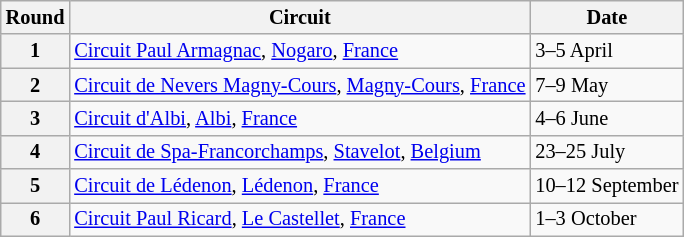<table class="wikitable" style="font-size:85%;">
<tr>
<th>Round</th>
<th>Circuit</th>
<th>Date</th>
</tr>
<tr>
<th>1</th>
<td> <a href='#'>Circuit Paul Armagnac</a>, <a href='#'>Nogaro</a>, <a href='#'>France</a></td>
<td>3–5 April</td>
</tr>
<tr>
<th>2</th>
<td> <a href='#'>Circuit de Nevers Magny-Cours</a>, <a href='#'>Magny-Cours</a>, <a href='#'>France</a></td>
<td>7–9 May</td>
</tr>
<tr>
<th>3</th>
<td> <a href='#'>Circuit d'Albi</a>, <a href='#'>Albi</a>, <a href='#'>France</a></td>
<td>4–6 June</td>
</tr>
<tr>
<th>4</th>
<td> <a href='#'>Circuit de Spa-Francorchamps</a>, <a href='#'>Stavelot</a>, <a href='#'>Belgium</a></td>
<td>23–25 July</td>
</tr>
<tr>
<th>5</th>
<td> <a href='#'>Circuit de Lédenon</a>, <a href='#'>Lédenon</a>, <a href='#'>France</a></td>
<td>10–12 September</td>
</tr>
<tr>
<th>6</th>
<td> <a href='#'>Circuit Paul Ricard</a>, <a href='#'>Le Castellet</a>, <a href='#'>France</a></td>
<td>1–3 October</td>
</tr>
</table>
